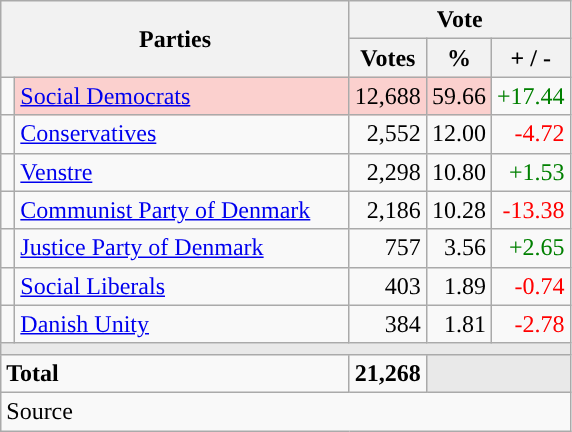<table class="wikitable" style="text-align:right;">
<tr>
<th style="text-align:centre;" rowspan="2" colspan="2" width="225">Parties</th>
<th colspan="3">Vote</th>
</tr>
<tr>
<th width="15">Votes</th>
<th width="15">%</th>
<th width="15">+ / -</th>
</tr>
<tr>
<td width="2" style="color:inherit;background:"></td>
<td bgcolor=#fbd0ce  align="left"><a href='#'>Social Democrats</a></td>
<td bgcolor=#fbd0ce>12,688</td>
<td bgcolor=#fbd0ce>59.66</td>
<td style=color:green;>+17.44</td>
</tr>
<tr>
<td width="2" style="color:inherit;background:"></td>
<td align="left"><a href='#'>Conservatives</a></td>
<td>2,552</td>
<td>12.00</td>
<td style=color:red;>-4.72</td>
</tr>
<tr>
<td width="2" style="color:inherit;background:"></td>
<td align="left"><a href='#'>Venstre</a></td>
<td>2,298</td>
<td>10.80</td>
<td style=color:green;>+1.53</td>
</tr>
<tr>
<td width="2" style="color:inherit;background:"></td>
<td align="left"><a href='#'>Communist Party of Denmark</a></td>
<td>2,186</td>
<td>10.28</td>
<td style=color:red;>-13.38</td>
</tr>
<tr>
<td width="2" style="color:inherit;background:"></td>
<td align="left"><a href='#'>Justice Party of Denmark</a></td>
<td>757</td>
<td>3.56</td>
<td style=color:green;>+2.65</td>
</tr>
<tr>
<td width="2" style="color:inherit;background:"></td>
<td align="left"><a href='#'>Social Liberals</a></td>
<td>403</td>
<td>1.89</td>
<td style=color:red;>-0.74</td>
</tr>
<tr>
<td width="2" style="color:inherit;background:"></td>
<td align="left"><a href='#'>Danish Unity</a></td>
<td>384</td>
<td>1.81</td>
<td style=color:red;>-2.78</td>
</tr>
<tr>
<td colspan="7" bgcolor="#E9E9E9"></td>
</tr>
<tr>
<td align="left" colspan="2"><strong>Total</strong></td>
<td><strong>21,268</strong></td>
<td bgcolor="#E9E9E9" colspan="2"></td>
</tr>
<tr>
<td align="left" colspan="6">Source</td>
</tr>
</table>
